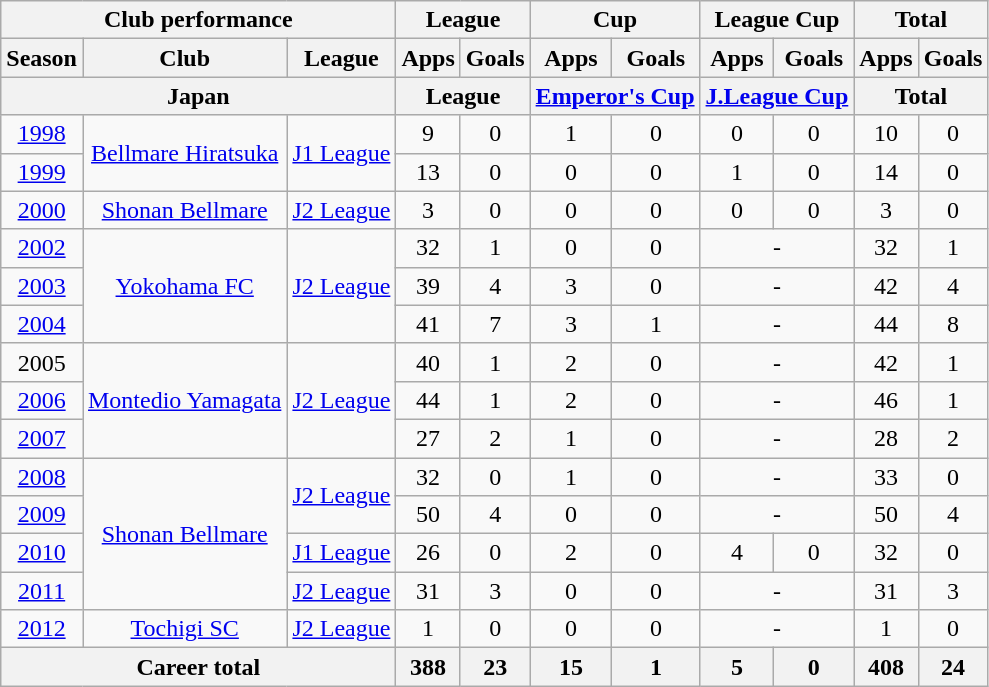<table class="wikitable" style="text-align:center">
<tr>
<th colspan=3>Club performance</th>
<th colspan=2>League</th>
<th colspan=2>Cup</th>
<th colspan=2>League Cup</th>
<th colspan=2>Total</th>
</tr>
<tr>
<th>Season</th>
<th>Club</th>
<th>League</th>
<th>Apps</th>
<th>Goals</th>
<th>Apps</th>
<th>Goals</th>
<th>Apps</th>
<th>Goals</th>
<th>Apps</th>
<th>Goals</th>
</tr>
<tr>
<th colspan=3>Japan</th>
<th colspan=2>League</th>
<th colspan=2><a href='#'>Emperor's Cup</a></th>
<th colspan=2><a href='#'>J.League Cup</a></th>
<th colspan=2>Total</th>
</tr>
<tr>
<td><a href='#'>1998</a></td>
<td rowspan="2"><a href='#'>Bellmare Hiratsuka</a></td>
<td rowspan="2"><a href='#'>J1 League</a></td>
<td>9</td>
<td>0</td>
<td>1</td>
<td>0</td>
<td>0</td>
<td>0</td>
<td>10</td>
<td>0</td>
</tr>
<tr>
<td><a href='#'>1999</a></td>
<td>13</td>
<td>0</td>
<td>0</td>
<td>0</td>
<td>1</td>
<td>0</td>
<td>14</td>
<td>0</td>
</tr>
<tr>
<td><a href='#'>2000</a></td>
<td><a href='#'>Shonan Bellmare</a></td>
<td><a href='#'>J2 League</a></td>
<td>3</td>
<td>0</td>
<td>0</td>
<td>0</td>
<td>0</td>
<td>0</td>
<td>3</td>
<td>0</td>
</tr>
<tr>
<td><a href='#'>2002</a></td>
<td rowspan="3"><a href='#'>Yokohama FC</a></td>
<td rowspan="3"><a href='#'>J2 League</a></td>
<td>32</td>
<td>1</td>
<td>0</td>
<td>0</td>
<td colspan="2">-</td>
<td>32</td>
<td>1</td>
</tr>
<tr>
<td><a href='#'>2003</a></td>
<td>39</td>
<td>4</td>
<td>3</td>
<td>0</td>
<td colspan="2">-</td>
<td>42</td>
<td>4</td>
</tr>
<tr>
<td><a href='#'>2004</a></td>
<td>41</td>
<td>7</td>
<td>3</td>
<td>1</td>
<td colspan="2">-</td>
<td>44</td>
<td>8</td>
</tr>
<tr>
<td>2005</td>
<td rowspan="3"><a href='#'>Montedio Yamagata</a></td>
<td rowspan="3"><a href='#'>J2 League</a></td>
<td>40</td>
<td>1</td>
<td>2</td>
<td>0</td>
<td colspan="2">-</td>
<td>42</td>
<td>1</td>
</tr>
<tr>
<td><a href='#'>2006</a></td>
<td>44</td>
<td>1</td>
<td>2</td>
<td>0</td>
<td colspan="2">-</td>
<td>46</td>
<td>1</td>
</tr>
<tr>
<td><a href='#'>2007</a></td>
<td>27</td>
<td>2</td>
<td>1</td>
<td>0</td>
<td colspan="2">-</td>
<td>28</td>
<td>2</td>
</tr>
<tr>
<td><a href='#'>2008</a></td>
<td rowspan="4"><a href='#'>Shonan Bellmare</a></td>
<td rowspan="2"><a href='#'>J2 League</a></td>
<td>32</td>
<td>0</td>
<td>1</td>
<td>0</td>
<td colspan="2">-</td>
<td>33</td>
<td>0</td>
</tr>
<tr>
<td><a href='#'>2009</a></td>
<td>50</td>
<td>4</td>
<td>0</td>
<td>0</td>
<td colspan="2">-</td>
<td>50</td>
<td>4</td>
</tr>
<tr>
<td><a href='#'>2010</a></td>
<td><a href='#'>J1 League</a></td>
<td>26</td>
<td>0</td>
<td>2</td>
<td>0</td>
<td>4</td>
<td>0</td>
<td>32</td>
<td>0</td>
</tr>
<tr>
<td><a href='#'>2011</a></td>
<td><a href='#'>J2 League</a></td>
<td>31</td>
<td>3</td>
<td>0</td>
<td>0</td>
<td colspan="2">-</td>
<td>31</td>
<td>3</td>
</tr>
<tr>
<td><a href='#'>2012</a></td>
<td><a href='#'>Tochigi SC</a></td>
<td><a href='#'>J2 League</a></td>
<td>1</td>
<td>0</td>
<td>0</td>
<td>0</td>
<td colspan="2">-</td>
<td>1</td>
<td>0</td>
</tr>
<tr>
<th colspan=3>Career total</th>
<th>388</th>
<th>23</th>
<th>15</th>
<th>1</th>
<th>5</th>
<th>0</th>
<th>408</th>
<th>24</th>
</tr>
</table>
